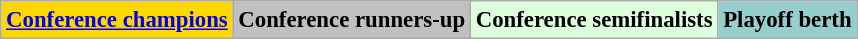<table class="wikitable" style="font-size:95%">
<tr>
<td align="center" bgcolor="gold"><strong><a href='#'>Conference champions</a></strong></td>
<td align="center" bgcolor="silver"><strong>Conference runners-up</strong></td>
<td align="center" bgcolor="#DDFFDD"><strong>Conference semifinalists</strong></td>
<td align="center" bgcolor="#96CDCD"><strong>Playoff berth</strong><br></td>
</tr>
</table>
